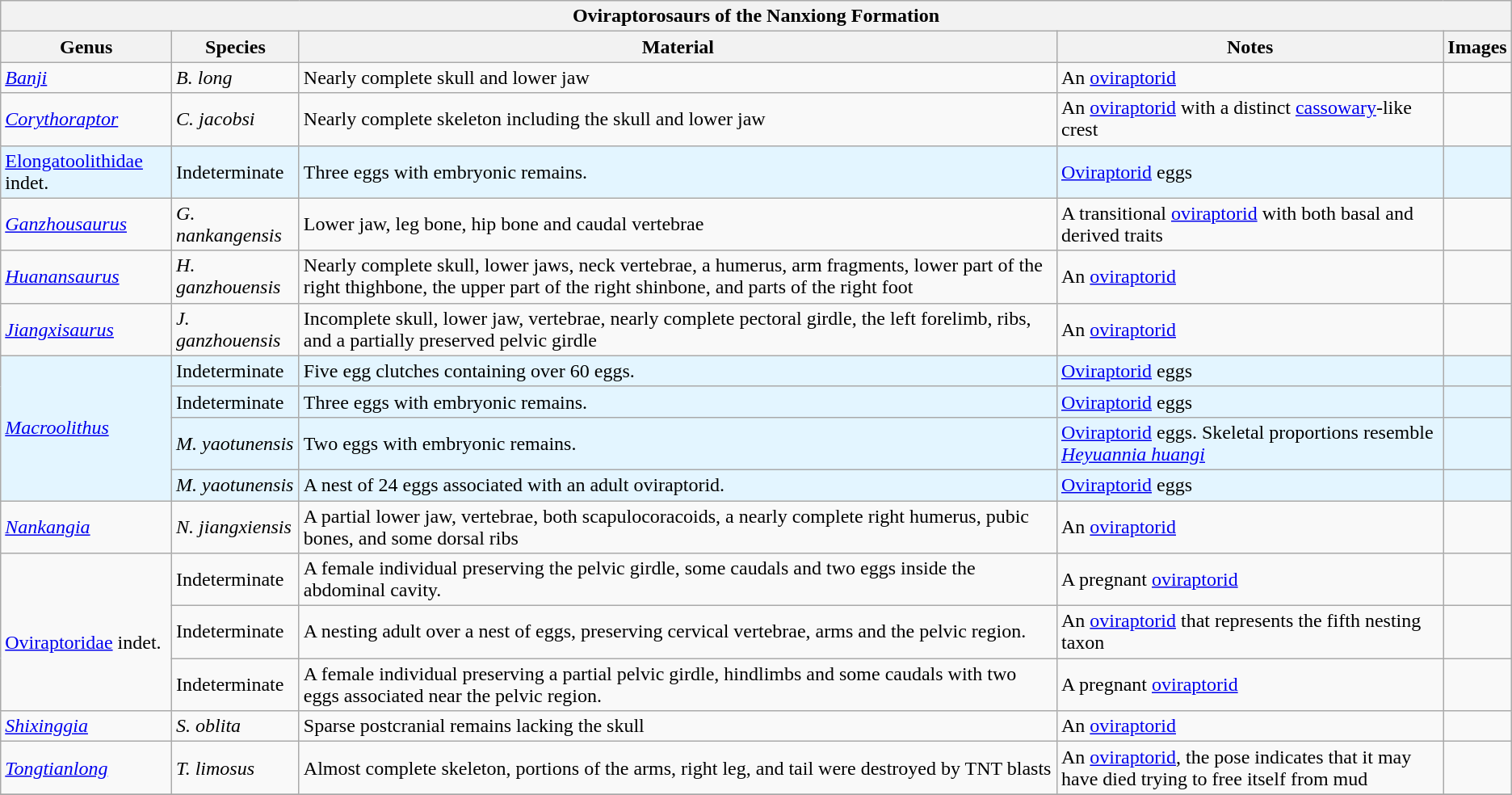<table class="wikitable" align="center">
<tr>
<th colspan="7" style="text-align:center;"><strong>Oviraptorosaurs</strong> of the Nanxiong Formation</th>
</tr>
<tr>
<th>Genus</th>
<th>Species</th>
<th>Material</th>
<th>Notes</th>
<th>Images</th>
</tr>
<tr>
<td><em><a href='#'>Banji</a></em></td>
<td><em>B. long</em></td>
<td>Nearly complete skull and lower jaw</td>
<td>An <a href='#'>oviraptorid</a></td>
<td></td>
</tr>
<tr>
<td><em><a href='#'>Corythoraptor</a></em></td>
<td><em>C. jacobsi</em></td>
<td>Nearly complete skeleton including the skull and lower jaw</td>
<td>An <a href='#'>oviraptorid</a> with a distinct <a href='#'>cassowary</a>-like crest</td>
<td></td>
</tr>
<tr>
<td style="background:#e3f5ff;"><a href='#'>Elongatoolithidae</a> indet.</td>
<td style="background:#e3f5ff;">Indeterminate</td>
<td style="background:#e3f5ff;">Three eggs with embryonic remains.</td>
<td style="background:#e3f5ff;"><a href='#'>Oviraptorid</a> eggs</td>
<td style="background:#e3f5ff;"></td>
</tr>
<tr>
<td><em><a href='#'>Ganzhousaurus</a></em></td>
<td><em>G. nankangensis</em></td>
<td>Lower jaw, leg bone, hip bone and caudal vertebrae</td>
<td>A transitional <a href='#'>oviraptorid</a> with both basal and derived traits</td>
<td></td>
</tr>
<tr>
<td><em><a href='#'>Huanansaurus</a></em></td>
<td><em>H. ganzhouensis</em></td>
<td>Nearly complete skull, lower jaws, neck vertebrae, a humerus, arm fragments, lower part of the right thighbone, the upper part of the right shinbone, and parts of the right foot</td>
<td>An <a href='#'>oviraptorid</a></td>
<td></td>
</tr>
<tr>
<td><em><a href='#'>Jiangxisaurus</a></em></td>
<td><em>J. ganzhouensis</em></td>
<td>Incomplete skull, lower jaw, vertebrae, nearly complete pectoral girdle, the left forelimb, ribs, and a partially preserved pelvic girdle</td>
<td>An <a href='#'>oviraptorid</a></td>
<td></td>
</tr>
<tr>
<td rowspan="4"; style="background:#e3f5ff;"><em><a href='#'>Macroolithus</a></em></td>
<td style="background:#e3f5ff;">Indeterminate</td>
<td style="background:#e3f5ff;">Five egg clutches containing over 60 eggs.</td>
<td style="background:#e3f5ff;"><a href='#'>Oviraptorid</a> eggs</td>
<td style="background:#e3f5ff;"></td>
</tr>
<tr>
<td style="background:#e3f5ff;">Indeterminate</td>
<td style="background:#e3f5ff;">Three eggs with embryonic remains.</td>
<td style="background:#e3f5ff;"><a href='#'>Oviraptorid</a> eggs</td>
<td style="background:#e3f5ff;"></td>
</tr>
<tr>
<td style="background:#e3f5ff;"><em>M. yaotunensis</em></td>
<td style="background:#e3f5ff;">Two eggs with embryonic remains.</td>
<td style="background:#e3f5ff;"><a href='#'>Oviraptorid</a> eggs. Skeletal proportions resemble <em><a href='#'>Heyuannia huangi</a></em></td>
<td style="background:#e3f5ff;"></td>
</tr>
<tr>
<td style="background:#e3f5ff;"><em>M. yaotunensis</em></td>
<td style="background:#e3f5ff;">A nest of 24 eggs associated with an adult oviraptorid.</td>
<td style="background:#e3f5ff;"><a href='#'>Oviraptorid</a> eggs</td>
<td style="background:#e3f5ff;"></td>
</tr>
<tr>
<td><em><a href='#'>Nankangia</a></em></td>
<td><em>N. jiangxiensis</em></td>
<td>A partial lower jaw, vertebrae, both scapulocoracoids, a nearly complete right humerus, pubic bones, and some dorsal ribs</td>
<td>An <a href='#'>oviraptorid</a></td>
<td></td>
</tr>
<tr>
<td rowspan="3"><br><a href='#'>Oviraptoridae</a> indet.</td>
<td>Indeterminate</td>
<td>A female individual preserving the pelvic girdle, some caudals and two eggs inside the abdominal cavity.</td>
<td>A pregnant <a href='#'>oviraptorid</a></td>
<td></td>
</tr>
<tr>
<td>Indeterminate</td>
<td>A nesting adult over a nest of eggs, preserving cervical vertebrae, arms and the pelvic region.</td>
<td>An <a href='#'>oviraptorid</a> that represents the fifth nesting taxon</td>
<td></td>
</tr>
<tr>
<td>Indeterminate</td>
<td>A female individual preserving a partial pelvic girdle, hindlimbs and some caudals with two eggs associated near the pelvic region.</td>
<td>A pregnant <a href='#'>oviraptorid</a></td>
<td></td>
</tr>
<tr>
<td><em><a href='#'>Shixinggia</a></em></td>
<td><em>S. oblita</em></td>
<td>Sparse postcranial remains lacking the skull</td>
<td>An <a href='#'>oviraptorid</a></td>
<td></td>
</tr>
<tr>
<td><em><a href='#'>Tongtianlong</a></em></td>
<td><em>T. limosus</em></td>
<td>Almost complete skeleton, portions of the arms, right leg, and tail were destroyed by TNT blasts</td>
<td>An <a href='#'>oviraptorid</a>, the pose indicates that it may have died trying to free itself from mud</td>
<td></td>
</tr>
<tr>
</tr>
</table>
